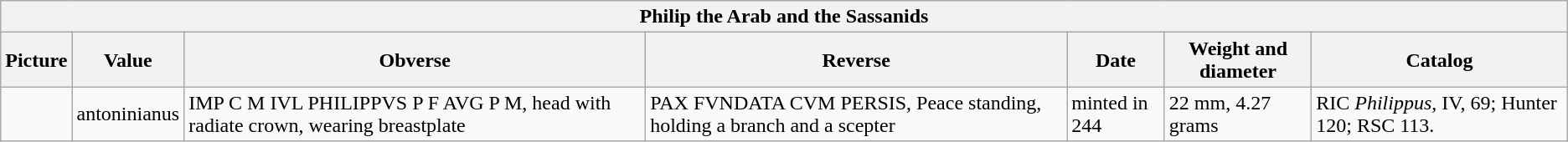<table class="wikitable">
<tr>
<th colspan="7">Philip the Arab and the Sassanids</th>
</tr>
<tr>
<th>Picture</th>
<th>Value</th>
<th>Obverse</th>
<th>Reverse</th>
<th>Date</th>
<th>Weight and diameter</th>
<th>Catalog</th>
</tr>
<tr>
<td></td>
<td>antoninianus</td>
<td>IMP C M IVL PHILIPPVS P F AVG P M, head with radiate crown, wearing breastplate</td>
<td>PAX FVNDATA CVM PERSIS, Peace standing, holding a branch and a scepter</td>
<td>minted in 244</td>
<td>22 mm, 4.27 grams</td>
<td>RIC <em>Philippus</em>, IV, 69; Hunter 120; RSC 113.</td>
</tr>
</table>
